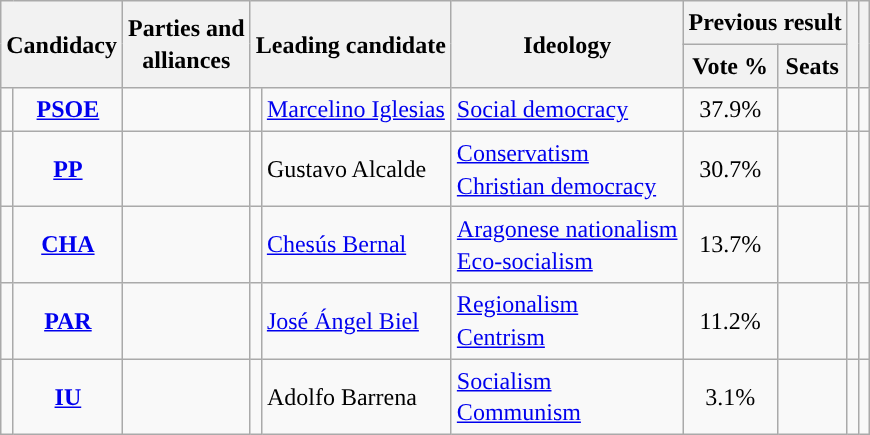<table class="wikitable" style="line-height:1.35em; text-align:left;">
<tr>
<th colspan="2" rowspan="2">Candidacy</th>
<th rowspan="2">Parties and<br>alliances</th>
<th colspan="2" rowspan="2">Leading candidate</th>
<th rowspan="2">Ideology</th>
<th colspan="2">Previous result</th>
<th rowspan="2"></th>
<th rowspan="2"></th>
</tr>
<tr>
<th>Vote %</th>
<th>Seats</th>
</tr>
<tr>
<td width="1" style="color:inherit;background:"></td>
<td align="center"><strong><a href='#'>PSOE</a></strong></td>
<td></td>
<td></td>
<td><a href='#'>Marcelino Iglesias</a></td>
<td><a href='#'>Social democracy</a></td>
<td align="center">37.9%</td>
<td></td>
<td></td>
<td></td>
</tr>
<tr>
<td style="color:inherit;background:"></td>
<td align="center"><strong><a href='#'>PP</a></strong></td>
<td></td>
<td></td>
<td>Gustavo Alcalde</td>
<td><a href='#'>Conservatism</a><br><a href='#'>Christian democracy</a></td>
<td align="center">30.7%</td>
<td></td>
<td></td>
<td></td>
</tr>
<tr>
<td style="color:inherit;background:"></td>
<td align="center"><strong><a href='#'>CHA</a></strong></td>
<td></td>
<td></td>
<td><a href='#'>Chesús Bernal</a></td>
<td><a href='#'>Aragonese nationalism</a><br><a href='#'>Eco-socialism</a></td>
<td align="center">13.7%</td>
<td></td>
<td></td>
<td></td>
</tr>
<tr>
<td style="color:inherit;background:"></td>
<td align="center"><strong><a href='#'>PAR</a></strong></td>
<td></td>
<td></td>
<td><a href='#'>José Ángel Biel</a></td>
<td><a href='#'>Regionalism</a><br><a href='#'>Centrism</a></td>
<td align="center">11.2%</td>
<td></td>
<td></td>
<td></td>
</tr>
<tr>
<td style="color:inherit;background:"></td>
<td align="center"><strong><a href='#'>IU</a></strong></td>
<td></td>
<td></td>
<td>Adolfo Barrena</td>
<td><a href='#'>Socialism</a><br><a href='#'>Communism</a></td>
<td align="center">3.1%</td>
<td></td>
<td></td>
<td></td>
</tr>
</table>
